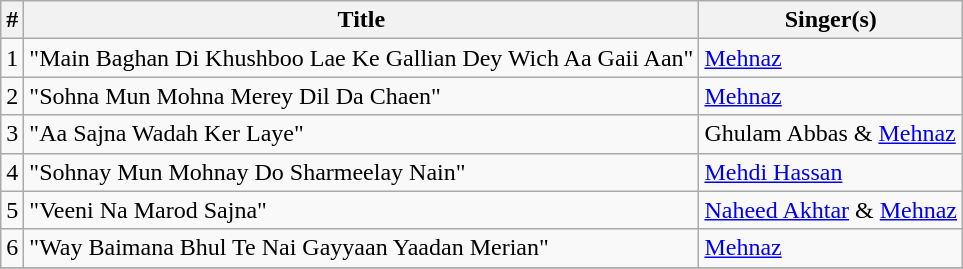<table class="wikitable">
<tr>
<th>#</th>
<th>Title</th>
<th>Singer(s)</th>
</tr>
<tr>
<td>1</td>
<td>"Main Baghan Di Khushboo Lae Ke Gallian Dey Wich Aa Gaii Aan"</td>
<td><a href='#'>Mehnaz</a></td>
</tr>
<tr>
<td>2</td>
<td>"Sohna Mun Mohna Merey Dil Da Chaen"</td>
<td><a href='#'>Mehnaz</a></td>
</tr>
<tr>
<td>3</td>
<td>"Aa Sajna Wadah Ker Laye"</td>
<td>Ghulam Abbas & <a href='#'>Mehnaz</a></td>
</tr>
<tr>
<td>4</td>
<td>"Sohnay Mun Mohnay Do Sharmeelay Nain"</td>
<td><a href='#'>Mehdi Hassan</a></td>
</tr>
<tr>
<td>5</td>
<td>"Veeni Na Marod Sajna"</td>
<td><a href='#'>Naheed Akhtar</a> & <a href='#'>Mehnaz</a></td>
</tr>
<tr>
<td>6</td>
<td>"Way Baimana Bhul Te Nai Gayyaan Yaadan Merian"</td>
<td><a href='#'>Mehnaz</a></td>
</tr>
<tr>
</tr>
</table>
